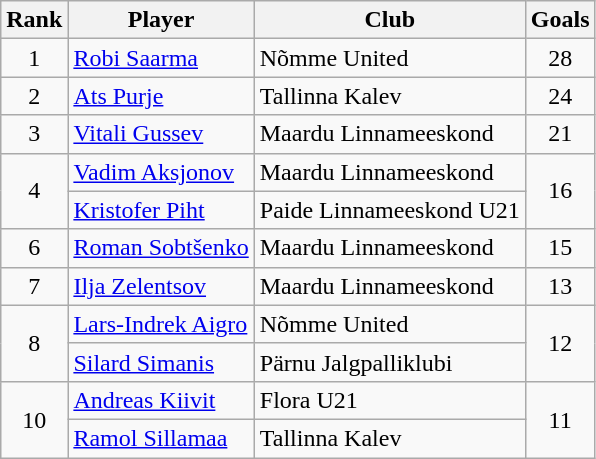<table class="wikitable">
<tr>
<th>Rank</th>
<th>Player</th>
<th>Club</th>
<th>Goals</th>
</tr>
<tr>
<td align=center>1</td>
<td> <a href='#'>Robi Saarma</a></td>
<td>Nõmme United</td>
<td align=center>28</td>
</tr>
<tr>
<td align=center>2</td>
<td> <a href='#'>Ats Purje</a></td>
<td>Tallinna Kalev</td>
<td align=center>24</td>
</tr>
<tr>
<td align=center>3</td>
<td> <a href='#'>Vitali Gussev</a></td>
<td>Maardu Linnameeskond</td>
<td align=center>21</td>
</tr>
<tr>
<td align=center rowspan=2>4</td>
<td> <a href='#'>Vadim Aksjonov</a></td>
<td>Maardu Linnameeskond</td>
<td align=center rowspan=2>16</td>
</tr>
<tr>
<td> <a href='#'>Kristofer Piht</a></td>
<td>Paide Linnameeskond U21</td>
</tr>
<tr>
<td align=center>6</td>
<td> <a href='#'>Roman Sobtšenko</a></td>
<td>Maardu Linnameeskond</td>
<td align=center>15</td>
</tr>
<tr>
<td align=center>7</td>
<td> <a href='#'>Ilja Zelentsov</a></td>
<td>Maardu Linnameeskond</td>
<td align=center>13</td>
</tr>
<tr>
<td align=center rowspan=2>8</td>
<td> <a href='#'>Lars-Indrek Aigro</a></td>
<td>Nõmme United</td>
<td align=center rowspan=2>12</td>
</tr>
<tr>
<td> <a href='#'>Silard Simanis</a></td>
<td>Pärnu Jalgpalliklubi</td>
</tr>
<tr>
<td align=center rowspan=2>10</td>
<td> <a href='#'>Andreas Kiivit</a></td>
<td>Flora U21</td>
<td align=center rowspan=2>11</td>
</tr>
<tr>
<td> <a href='#'>Ramol Sillamaa</a></td>
<td>Tallinna Kalev</td>
</tr>
</table>
